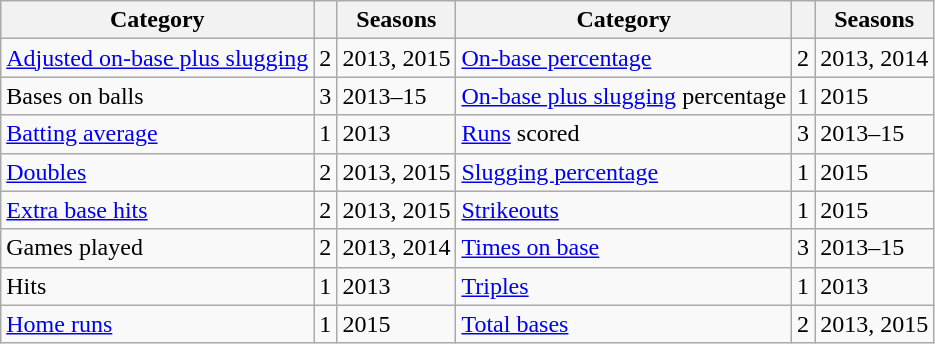<table class="wikitable">
<tr>
<th scope="col">Category</th>
<th scope="col"></th>
<th scope="col">Seasons</th>
<th scope="col">Category</th>
<th scope="col"></th>
<th scope="col">Seasons</th>
</tr>
<tr>
<td><a href='#'>Adjusted on-base plus slugging</a></td>
<td style="text-align:center;">2</td>
<td>2013, 2015</td>
<td><a href='#'>On-base percentage</a></td>
<td style="text-align:center;">2</td>
<td>2013, 2014</td>
</tr>
<tr>
<td>Bases on balls</td>
<td style="text-align:center;">3</td>
<td>2013–15</td>
<td><a href='#'>On-base plus slugging</a> percentage</td>
<td style="text-align:center;">1</td>
<td>2015</td>
</tr>
<tr>
<td><a href='#'>Batting average</a></td>
<td style="text-align:center;">1</td>
<td>2013</td>
<td><a href='#'>Runs</a> scored</td>
<td style="text-align:center;">3</td>
<td>2013–15</td>
</tr>
<tr>
<td><a href='#'>Doubles</a></td>
<td style="text-align:center;">2</td>
<td>2013, 2015</td>
<td><a href='#'>Slugging percentage</a></td>
<td style="text-align:center;">1</td>
<td>2015</td>
</tr>
<tr>
<td><a href='#'>Extra base hits</a></td>
<td style="text-align:center;">2</td>
<td>2013, 2015</td>
<td><a href='#'>Strikeouts</a></td>
<td style="text-align:center;">1</td>
<td>2015</td>
</tr>
<tr>
<td>Games played</td>
<td style="text-align:center;">2</td>
<td>2013, 2014</td>
<td><a href='#'>Times on base</a></td>
<td style="text-align:center;">3</td>
<td>2013–15</td>
</tr>
<tr>
<td>Hits</td>
<td style="text-align:center;">1</td>
<td>2013</td>
<td><a href='#'>Triples</a></td>
<td style="text-align:center;">1</td>
<td>2013</td>
</tr>
<tr>
<td><a href='#'>Home runs</a></td>
<td style="text-align:center;">1</td>
<td>2015</td>
<td><a href='#'>Total bases</a></td>
<td style="text-align:center;">2</td>
<td>2013, 2015</td>
</tr>
</table>
